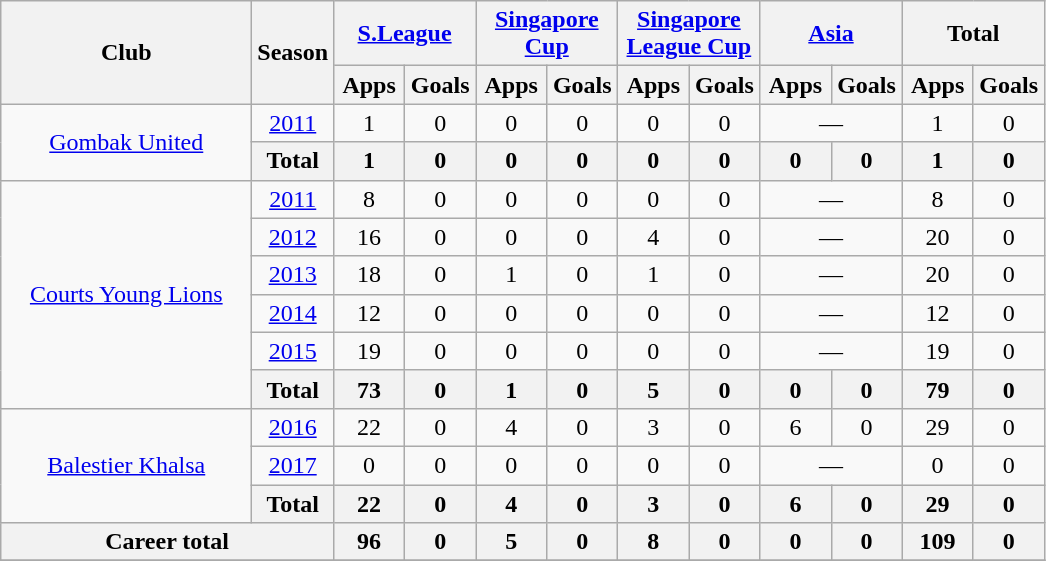<table class="wikitable" style="text-align:center">
<tr>
<th rowspan=2 width=160>Club</th>
<th rowspan=2>Season</th>
<th colspan=2><a href='#'>S.League</a></th>
<th colspan=2><a href='#'>Singapore Cup</a></th>
<th colspan=2><a href='#'>Singapore<br>League Cup</a></th>
<th colspan="2"><a href='#'>Asia</a></th>
<th colspan=2>Total</th>
</tr>
<tr>
<th width=40>Apps</th>
<th width=40>Goals</th>
<th width=40>Apps</th>
<th width=40>Goals</th>
<th width=40>Apps</th>
<th width=40>Goals</th>
<th width=40>Apps</th>
<th width=40>Goals</th>
<th width=40>Apps</th>
<th width=40>Goals</th>
</tr>
<tr>
<td rowspan=2><a href='#'>Gombak United</a></td>
<td><a href='#'>2011</a></td>
<td>1</td>
<td>0</td>
<td>0</td>
<td>0</td>
<td>0</td>
<td>0</td>
<td colspan='2'>—</td>
<td>1</td>
<td>0</td>
</tr>
<tr>
<th>Total</th>
<th>1</th>
<th>0</th>
<th>0</th>
<th>0</th>
<th>0</th>
<th>0</th>
<th>0</th>
<th>0</th>
<th>1</th>
<th>0</th>
</tr>
<tr>
<td rowspan=6><a href='#'>Courts Young Lions</a></td>
<td><a href='#'>2011</a></td>
<td>8</td>
<td>0</td>
<td>0</td>
<td>0</td>
<td>0</td>
<td>0</td>
<td colspan='2'>—</td>
<td>8</td>
<td>0</td>
</tr>
<tr>
<td><a href='#'>2012</a></td>
<td>16</td>
<td>0</td>
<td>0</td>
<td>0</td>
<td>4</td>
<td>0</td>
<td colspan='2'>—</td>
<td>20</td>
<td>0</td>
</tr>
<tr>
<td><a href='#'>2013</a></td>
<td>18</td>
<td>0</td>
<td>1</td>
<td>0</td>
<td>1</td>
<td>0</td>
<td colspan='2'>—</td>
<td>20</td>
<td>0</td>
</tr>
<tr>
<td><a href='#'>2014</a></td>
<td>12</td>
<td>0</td>
<td>0</td>
<td>0</td>
<td>0</td>
<td>0</td>
<td colspan='2'>—</td>
<td>12</td>
<td>0</td>
</tr>
<tr>
<td><a href='#'>2015</a></td>
<td>19</td>
<td>0</td>
<td>0</td>
<td>0</td>
<td>0</td>
<td>0</td>
<td colspan='2'>—</td>
<td>19</td>
<td>0</td>
</tr>
<tr>
<th>Total</th>
<th>73</th>
<th>0</th>
<th>1</th>
<th>0</th>
<th>5</th>
<th>0</th>
<th>0</th>
<th>0</th>
<th>79</th>
<th>0</th>
</tr>
<tr>
<td rowspan=3><a href='#'>Balestier Khalsa</a></td>
<td><a href='#'>2016</a></td>
<td>22</td>
<td>0</td>
<td>4</td>
<td>0</td>
<td>3</td>
<td>0</td>
<td>6</td>
<td>0</td>
<td>29</td>
<td>0</td>
</tr>
<tr>
<td><a href='#'>2017</a></td>
<td>0</td>
<td>0</td>
<td>0</td>
<td>0</td>
<td>0</td>
<td>0</td>
<td colspan='2'>—</td>
<td>0</td>
<td>0</td>
</tr>
<tr>
<th>Total</th>
<th>22</th>
<th>0</th>
<th>4</th>
<th>0</th>
<th>3</th>
<th>0</th>
<th>6</th>
<th>0</th>
<th>29</th>
<th>0</th>
</tr>
<tr>
<th colspan=2>Career total</th>
<th>96</th>
<th>0</th>
<th>5</th>
<th>0</th>
<th>8</th>
<th>0</th>
<th>0</th>
<th>0</th>
<th>109</th>
<th>0</th>
</tr>
<tr>
</tr>
</table>
